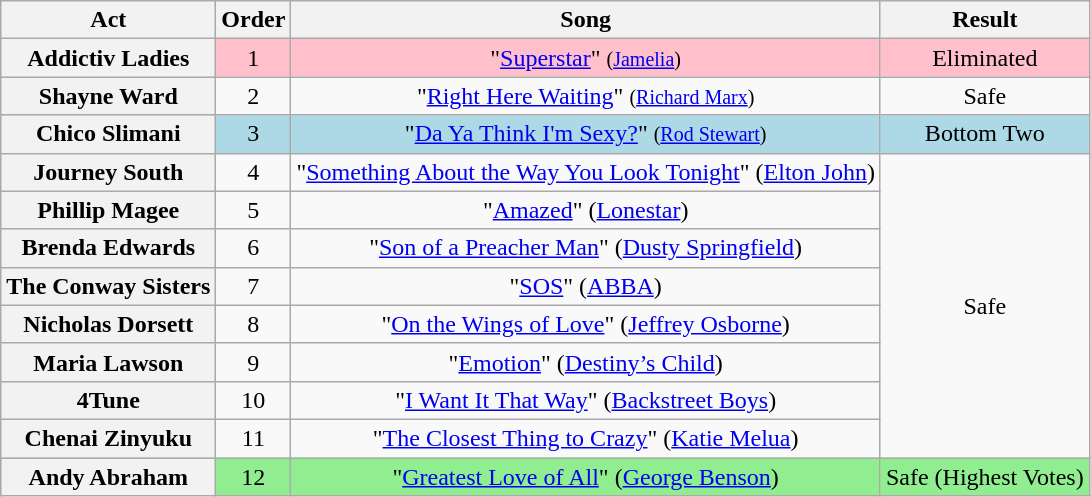<table class="wikitable plainrowheaders" style="text-align:center;">
<tr>
<th>Act</th>
<th>Order</th>
<th>Song</th>
<th>Result</th>
</tr>
<tr style="background: pink">
<th scope="row">Addictiv Ladies</th>
<td>1</td>
<td>"<a href='#'>Superstar</a>" <small>(<a href='#'>Jamelia</a>) </small></td>
<td>Eliminated</td>
</tr>
<tr>
<th scope="row">Shayne Ward</th>
<td>2</td>
<td>"<a href='#'>Right Here Waiting</a>" <small>(<a href='#'>Richard Marx</a>)</small></td>
<td>Safe</td>
</tr>
<tr style="background: lightblue">
<th scope="row">Chico Slimani</th>
<td>3</td>
<td>"<a href='#'>Da Ya Think I'm Sexy?</a>" <small>(<a href='#'>Rod Stewart</a>)</small></td>
<td>Bottom Two</td>
</tr>
<tr>
<th scope="row">Journey South</th>
<td>4</td>
<td>"<a href='#'>Something About the Way You Look Tonight</a>" (<a href='#'>Elton John</a>)</td>
<td rowspan=8>Safe</td>
</tr>
<tr>
<th scope="row">Phillip Magee</th>
<td>5</td>
<td>"<a href='#'>Amazed</a>" (<a href='#'>Lonestar</a>)</td>
</tr>
<tr>
<th scope="row">Brenda Edwards</th>
<td>6</td>
<td>"<a href='#'>Son of a Preacher Man</a>" (<a href='#'>Dusty Springfield</a>)</td>
</tr>
<tr>
<th scope="row">The Conway Sisters</th>
<td>7</td>
<td>"<a href='#'>SOS</a>" (<a href='#'>ABBA</a>)</td>
</tr>
<tr>
<th scope="row">Nicholas Dorsett</th>
<td>8</td>
<td>"<a href='#'>On the Wings of Love</a>" (<a href='#'>Jeffrey Osborne</a>)</td>
</tr>
<tr>
<th scope="row">Maria Lawson</th>
<td>9</td>
<td>"<a href='#'>Emotion</a>" (<a href='#'>Destiny’s Child</a>)</td>
</tr>
<tr>
<th scope="row">4Tune</th>
<td>10</td>
<td>"<a href='#'>I Want It That Way</a>" (<a href='#'>Backstreet Boys</a>)</td>
</tr>
<tr>
<th scope="row">Chenai Zinyuku</th>
<td>11</td>
<td>"<a href='#'>The Closest Thing to Crazy</a>" (<a href='#'>Katie Melua</a>)</td>
</tr>
<tr style="background:lightgreen;">
<th scope="row">Andy Abraham</th>
<td>12</td>
<td>"<a href='#'>Greatest Love of All</a>" (<a href='#'>George Benson</a>)</td>
<td>Safe (Highest Votes)</td>
</tr>
</table>
